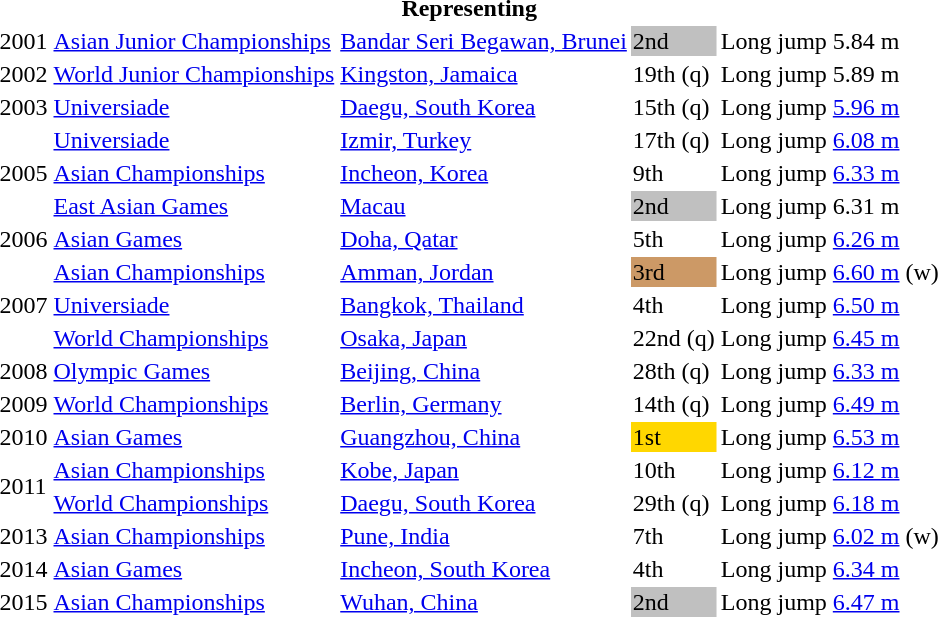<table>
<tr>
<th colspan="6">Representing </th>
</tr>
<tr>
<td>2001</td>
<td><a href='#'>Asian Junior Championships</a></td>
<td><a href='#'>Bandar Seri Begawan, Brunei</a></td>
<td bgcolor=silver>2nd</td>
<td>Long jump</td>
<td>5.84 m</td>
</tr>
<tr>
<td>2002</td>
<td><a href='#'>World Junior Championships</a></td>
<td><a href='#'>Kingston, Jamaica</a></td>
<td>19th (q)</td>
<td>Long jump</td>
<td>5.89 m</td>
</tr>
<tr>
<td>2003</td>
<td><a href='#'>Universiade</a></td>
<td><a href='#'>Daegu, South Korea</a></td>
<td>15th (q)</td>
<td>Long jump</td>
<td><a href='#'>5.96 m</a></td>
</tr>
<tr>
<td rowspan=3>2005</td>
<td><a href='#'>Universiade</a></td>
<td><a href='#'>Izmir, Turkey</a></td>
<td>17th (q)</td>
<td>Long jump</td>
<td><a href='#'>6.08 m</a></td>
</tr>
<tr>
<td><a href='#'>Asian Championships</a></td>
<td><a href='#'>Incheon, Korea</a></td>
<td>9th</td>
<td>Long jump</td>
<td><a href='#'>6.33 m</a></td>
</tr>
<tr>
<td><a href='#'>East Asian Games</a></td>
<td><a href='#'>Macau</a></td>
<td bgcolor=silver>2nd</td>
<td>Long jump</td>
<td>6.31 m</td>
</tr>
<tr>
<td>2006</td>
<td><a href='#'>Asian Games</a></td>
<td><a href='#'>Doha, Qatar</a></td>
<td>5th</td>
<td>Long jump</td>
<td><a href='#'>6.26 m</a></td>
</tr>
<tr>
<td rowspan=3>2007</td>
<td><a href='#'>Asian Championships</a></td>
<td><a href='#'>Amman, Jordan</a></td>
<td bgcolor=cc9966>3rd</td>
<td>Long jump</td>
<td><a href='#'>6.60 m</a> (w)</td>
</tr>
<tr>
<td><a href='#'>Universiade</a></td>
<td><a href='#'>Bangkok, Thailand</a></td>
<td>4th</td>
<td>Long jump</td>
<td><a href='#'>6.50 m</a></td>
</tr>
<tr>
<td><a href='#'>World Championships</a></td>
<td><a href='#'>Osaka, Japan</a></td>
<td>22nd (q)</td>
<td>Long jump</td>
<td><a href='#'>6.45 m</a></td>
</tr>
<tr>
<td>2008</td>
<td><a href='#'>Olympic Games</a></td>
<td><a href='#'>Beijing, China</a></td>
<td>28th (q)</td>
<td>Long jump</td>
<td><a href='#'>6.33 m</a></td>
</tr>
<tr>
<td>2009</td>
<td><a href='#'>World Championships</a></td>
<td><a href='#'>Berlin, Germany</a></td>
<td>14th (q)</td>
<td>Long jump</td>
<td><a href='#'>6.49 m</a></td>
</tr>
<tr>
<td>2010</td>
<td><a href='#'>Asian Games</a></td>
<td><a href='#'>Guangzhou, China</a></td>
<td bgcolor=gold>1st</td>
<td>Long jump</td>
<td><a href='#'>6.53 m</a></td>
</tr>
<tr>
<td rowspan=2>2011</td>
<td><a href='#'>Asian Championships</a></td>
<td><a href='#'>Kobe, Japan</a></td>
<td>10th</td>
<td>Long jump</td>
<td><a href='#'>6.12 m</a></td>
</tr>
<tr>
<td><a href='#'>World Championships</a></td>
<td><a href='#'>Daegu, South Korea</a></td>
<td>29th (q)</td>
<td>Long jump</td>
<td><a href='#'>6.18 m</a></td>
</tr>
<tr>
<td>2013</td>
<td><a href='#'>Asian Championships</a></td>
<td><a href='#'>Pune, India</a></td>
<td>7th</td>
<td>Long jump</td>
<td><a href='#'>6.02 m</a> (w)</td>
</tr>
<tr>
<td>2014</td>
<td><a href='#'>Asian Games</a></td>
<td><a href='#'>Incheon, South Korea</a></td>
<td>4th</td>
<td>Long jump</td>
<td><a href='#'>6.34 m</a></td>
</tr>
<tr>
<td>2015</td>
<td><a href='#'>Asian Championships</a></td>
<td><a href='#'>Wuhan, China</a></td>
<td bgcolor=silver>2nd</td>
<td>Long jump</td>
<td><a href='#'>6.47 m</a></td>
</tr>
</table>
